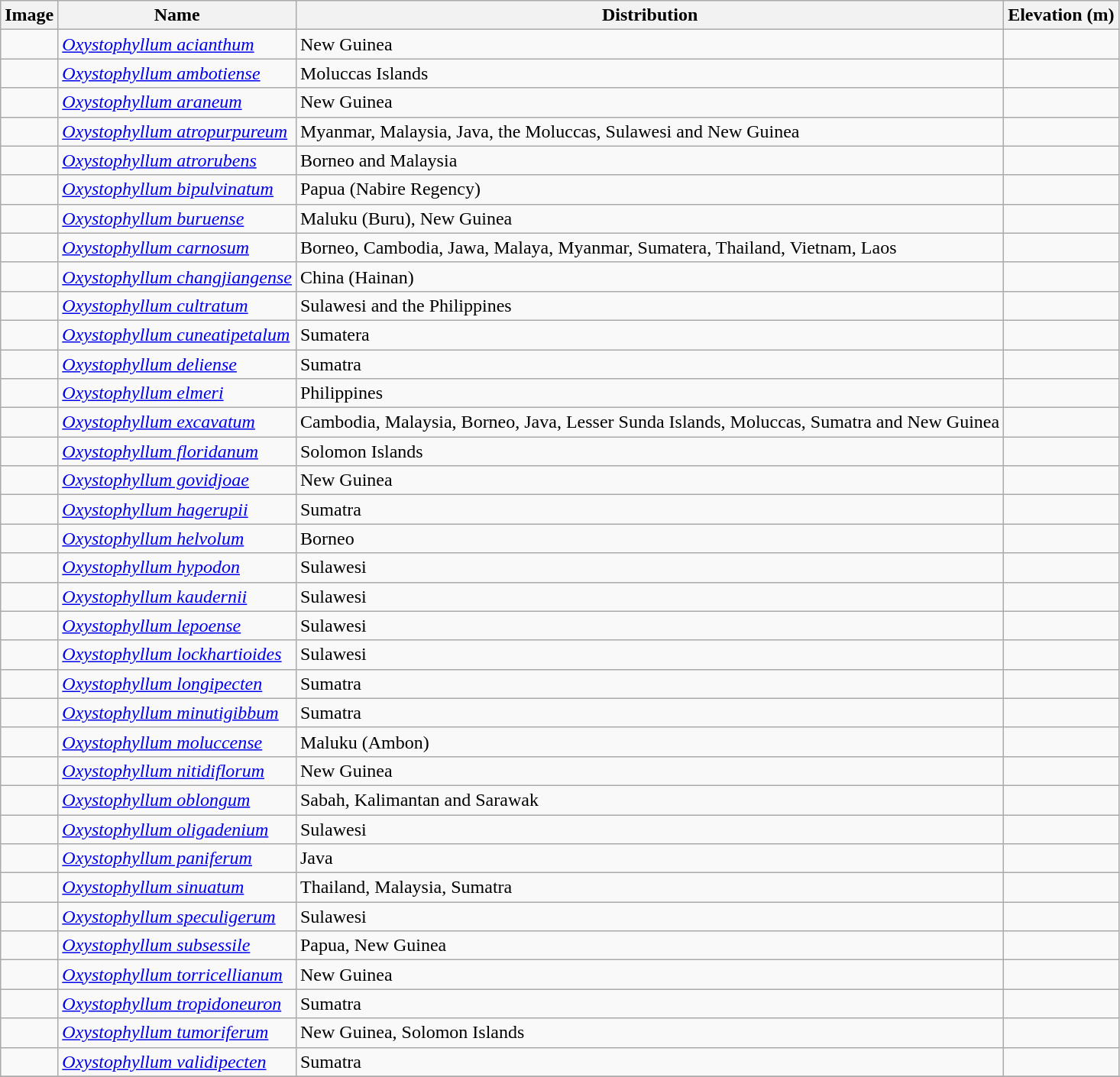<table class="wikitable collapsible">
<tr>
<th>Image</th>
<th>Name</th>
<th>Distribution</th>
<th>Elevation (m)</th>
</tr>
<tr>
<td></td>
<td><em><a href='#'>Oxystophyllum acianthum</a></em> </td>
<td>New Guinea</td>
<td></td>
</tr>
<tr>
<td></td>
<td><em><a href='#'>Oxystophyllum ambotiense</a></em> </td>
<td>Moluccas Islands</td>
<td></td>
</tr>
<tr>
<td></td>
<td><em><a href='#'>Oxystophyllum araneum</a></em> </td>
<td>New Guinea</td>
<td></td>
</tr>
<tr>
<td></td>
<td><em><a href='#'>Oxystophyllum atropurpureum</a></em> </td>
<td>Myanmar, Malaysia, Java, the Moluccas, Sulawesi and New Guinea</td>
<td></td>
</tr>
<tr>
<td></td>
<td><em><a href='#'>Oxystophyllum atrorubens</a></em> </td>
<td>Borneo and Malaysia</td>
<td></td>
</tr>
<tr>
<td></td>
<td><em><a href='#'>Oxystophyllum bipulvinatum</a></em> </td>
<td>Papua (Nabire Regency)</td>
<td></td>
</tr>
<tr>
<td></td>
<td><em><a href='#'>Oxystophyllum buruense</a></em> </td>
<td>Maluku (Buru), New Guinea</td>
<td></td>
</tr>
<tr>
<td></td>
<td><em><a href='#'>Oxystophyllum carnosum</a></em> </td>
<td>Borneo, Cambodia, Jawa, Malaya, Myanmar, Sumatera, Thailand, Vietnam, Laos</td>
<td></td>
</tr>
<tr>
<td></td>
<td><em><a href='#'>Oxystophyllum changjiangense</a></em> </td>
<td>China (Hainan)</td>
<td></td>
</tr>
<tr>
<td></td>
<td><em><a href='#'>Oxystophyllum cultratum</a></em> </td>
<td>Sulawesi and the Philippines</td>
<td></td>
</tr>
<tr>
<td></td>
<td><em><a href='#'>Oxystophyllum cuneatipetalum</a></em> </td>
<td>Sumatera</td>
<td></td>
</tr>
<tr>
<td></td>
<td><em><a href='#'>Oxystophyllum deliense</a></em> </td>
<td>Sumatra</td>
<td></td>
</tr>
<tr>
<td></td>
<td><em><a href='#'>Oxystophyllum elmeri</a></em> </td>
<td>Philippines</td>
<td></td>
</tr>
<tr>
<td></td>
<td><em><a href='#'>Oxystophyllum excavatum</a></em> </td>
<td>Cambodia, Malaysia, Borneo, Java, Lesser Sunda Islands, Moluccas, Sumatra and New Guinea</td>
<td></td>
</tr>
<tr>
<td></td>
<td><em><a href='#'>Oxystophyllum floridanum</a></em> </td>
<td>Solomon Islands</td>
<td></td>
</tr>
<tr>
<td></td>
<td><em><a href='#'>Oxystophyllum govidjoae</a></em> </td>
<td>New Guinea</td>
<td></td>
</tr>
<tr>
<td></td>
<td><em><a href='#'>Oxystophyllum hagerupii</a></em> </td>
<td>Sumatra</td>
<td></td>
</tr>
<tr>
<td></td>
<td><em><a href='#'>Oxystophyllum helvolum</a></em> </td>
<td>Borneo</td>
<td></td>
</tr>
<tr>
<td></td>
<td><em><a href='#'>Oxystophyllum hypodon</a></em> </td>
<td>Sulawesi</td>
<td></td>
</tr>
<tr>
<td></td>
<td><em><a href='#'>Oxystophyllum kaudernii</a></em> </td>
<td>Sulawesi</td>
<td></td>
</tr>
<tr>
<td></td>
<td><em><a href='#'>Oxystophyllum lepoense</a></em> </td>
<td>Sulawesi</td>
<td></td>
</tr>
<tr>
<td></td>
<td><em><a href='#'>Oxystophyllum lockhartioides</a></em> </td>
<td>Sulawesi</td>
<td></td>
</tr>
<tr>
<td></td>
<td><em><a href='#'>Oxystophyllum longipecten</a></em> </td>
<td>Sumatra</td>
<td></td>
</tr>
<tr>
<td></td>
<td><em><a href='#'>Oxystophyllum minutigibbum</a></em> </td>
<td>Sumatra</td>
<td></td>
</tr>
<tr>
<td></td>
<td><em><a href='#'>Oxystophyllum moluccense</a></em> </td>
<td>Maluku (Ambon)</td>
<td></td>
</tr>
<tr>
<td></td>
<td><em><a href='#'>Oxystophyllum nitidiflorum</a></em> </td>
<td>New Guinea</td>
<td></td>
</tr>
<tr>
<td></td>
<td><em><a href='#'>Oxystophyllum oblongum</a></em> </td>
<td>Sabah, Kalimantan and Sarawak</td>
<td></td>
</tr>
<tr>
<td></td>
<td><em><a href='#'>Oxystophyllum oligadenium</a></em> </td>
<td>Sulawesi</td>
<td></td>
</tr>
<tr>
<td></td>
<td><em><a href='#'>Oxystophyllum paniferum</a></em> </td>
<td>Java</td>
<td></td>
</tr>
<tr>
<td></td>
<td><em><a href='#'>Oxystophyllum sinuatum</a></em> </td>
<td>Thailand, Malaysia, Sumatra</td>
<td></td>
</tr>
<tr>
<td></td>
<td><em><a href='#'>Oxystophyllum speculigerum</a></em> </td>
<td>Sulawesi</td>
<td></td>
</tr>
<tr>
<td></td>
<td><em><a href='#'>Oxystophyllum subsessile</a></em> </td>
<td>Papua, New Guinea</td>
<td></td>
</tr>
<tr>
<td></td>
<td><em><a href='#'>Oxystophyllum torricellianum</a></em> </td>
<td>New Guinea</td>
<td></td>
</tr>
<tr>
<td></td>
<td><em><a href='#'>Oxystophyllum tropidoneuron</a></em> </td>
<td>Sumatra</td>
<td></td>
</tr>
<tr>
<td></td>
<td><em><a href='#'>Oxystophyllum tumoriferum</a></em> </td>
<td>New Guinea, Solomon Islands</td>
<td></td>
</tr>
<tr>
<td></td>
<td><em><a href='#'>Oxystophyllum validipecten</a></em> </td>
<td>Sumatra</td>
<td></td>
</tr>
<tr>
</tr>
</table>
